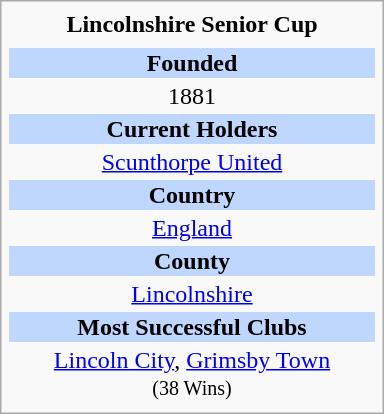<table class="infobox football" style="width: 16em; text-align: center;">
<tr>
<th style="">Lincolnshire Senior Cup</th>
</tr>
<tr>
<td style=""></td>
</tr>
<tr>
<td style="background: #BFD7FF;"><strong>Founded</strong></td>
</tr>
<tr>
<td style="">1881</td>
</tr>
<tr>
<td style="background: #BFD7FF;"><strong>Current Holders</strong></td>
</tr>
<tr>
<td style=""><a href='#'>Scunthorpe United</a></td>
</tr>
<tr>
<td style="background: #BFD7FF;"><strong>Country</strong></td>
</tr>
<tr>
<td style=""> <a href='#'>England</a></td>
</tr>
<tr>
<td style="background: #BFD7FF;"><strong>County</strong></td>
</tr>
<tr>
<td style=""> <a href='#'>Lincolnshire</a></td>
</tr>
<tr>
<td style="background: #BFD7FF;"><strong>Most Successful Clubs</strong></td>
</tr>
<tr>
<td style=""><a href='#'>Lincoln City</a>, <a href='#'>Grimsby Town</a><br><small>(38 Wins)</small></td>
</tr>
<tr>
</tr>
</table>
